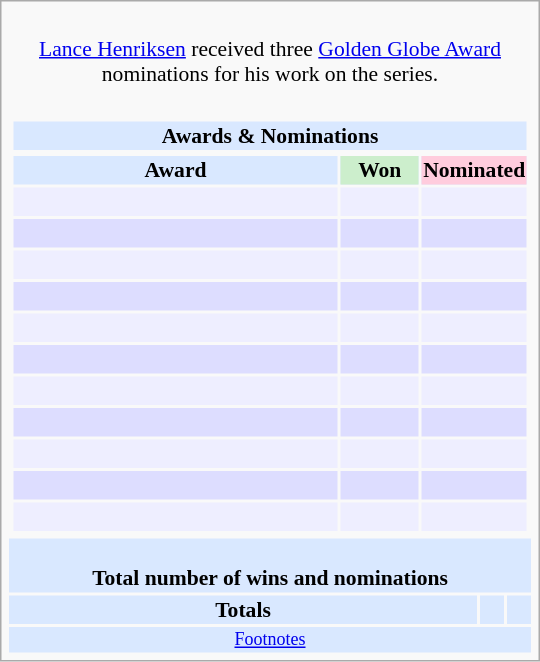<table class="infobox" style="width: 25em; text-align: left; font-size: 90%; vertical-align: middle;">
<tr>
<td colspan="3" style="text-align:center;"><br><a href='#'>Lance Henriksen</a> received three <a href='#'>Golden Globe Award</a> nominations for his work on the series.</td>
</tr>
<tr>
<td colspan=3><br><table class="collapsible collapsed" width=100%>
<tr>
<th colspan=3 style="background-color: #D9E8FF; text-align: center;">Awards & Nominations</th>
</tr>
<tr>
</tr>
<tr bgcolor=#D9E8FF>
<td style="text-align:center;"><strong>Award</strong></td>
<td style="text-align:center;background: #cceecc;text-size:0.9em" width=50><strong>Won</strong></td>
<td style="text-align:center;background: #ffccdd;text-size:0.9em" width=50><strong>Nominated</strong></td>
</tr>
<tr bgcolor=#eeeeff>
<td align="center"><br></td>
<td></td>
<td></td>
</tr>
<tr bgcolor=#ddddff>
<td align="center"><br></td>
<td></td>
<td></td>
</tr>
<tr bgcolor=#eeeeff>
<td align="center"><br></td>
<td></td>
<td></td>
</tr>
<tr bgcolor=#ddddff>
<td align="center"><br></td>
<td></td>
<td></td>
</tr>
<tr bgcolor=#eeeeff>
<td align="center"><br></td>
<td></td>
<td></td>
</tr>
<tr bgcolor=#ddddff>
<td align="center"><br></td>
<td></td>
<td></td>
</tr>
<tr bgcolor=#eeeeff>
<td align="center"><br></td>
<td></td>
<td></td>
</tr>
<tr bgcolor=#ddddff>
<td align="center"><br></td>
<td></td>
<td></td>
</tr>
<tr bgcolor=#eeeeff>
<td align="center"><br></td>
<td></td>
<td></td>
</tr>
<tr bgcolor=#ddddff>
<td align="center"><br></td>
<td></td>
<td></td>
</tr>
<tr bgcolor=#eeeeff>
<td align="center"><br></td>
<td></td>
<td></td>
</tr>
</table>
</td>
</tr>
<tr bgcolor=#D9E8FF>
<td align="center" colspan="3"><br><strong>Total number of wins and nominations</strong></td>
</tr>
<tr bgcolor=#D9E8FF>
<td align="center"><strong>Totals</strong></td>
<td></td>
<td></td>
</tr>
<tr bgcolor=#D9E8FF>
<td colspan="3" style="font-size: smaller; text-align:center;"><a href='#'>Footnotes</a></td>
</tr>
</table>
